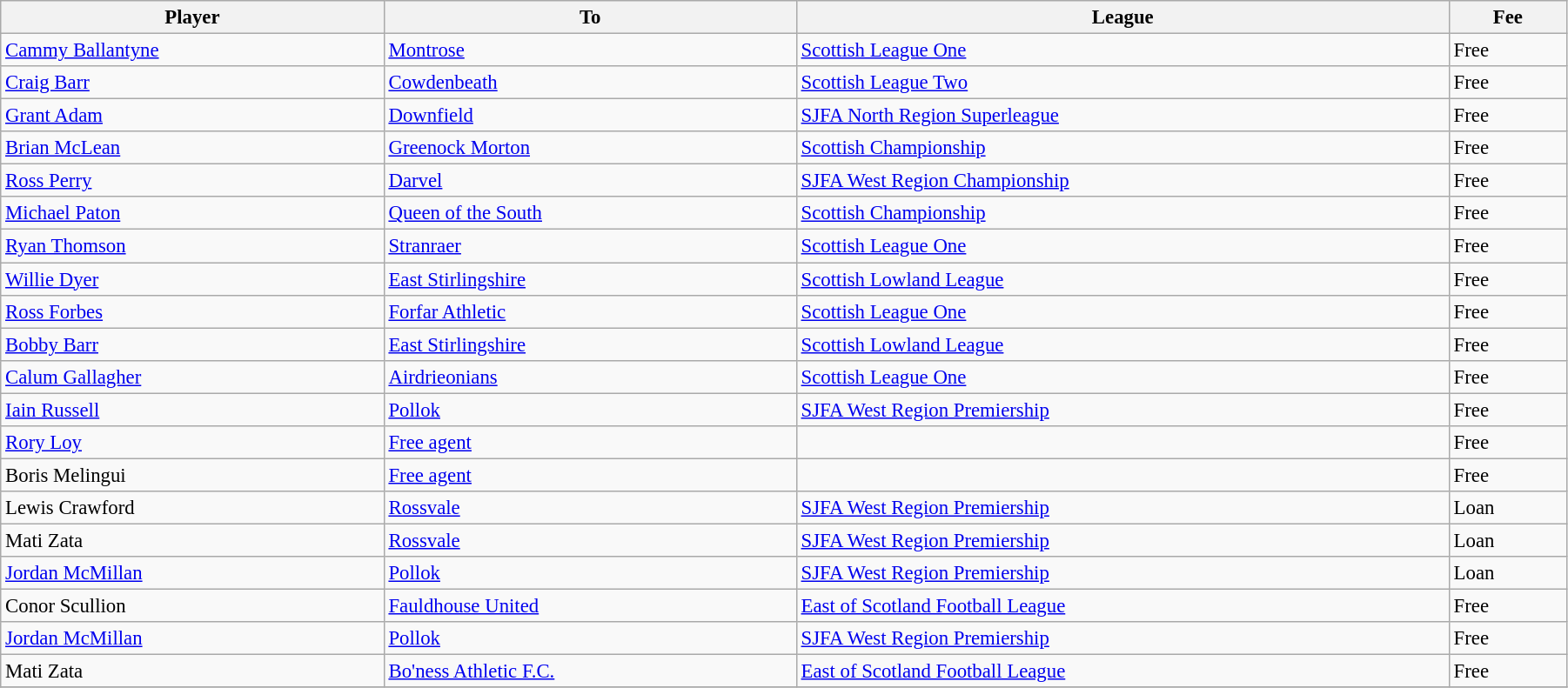<table class="wikitable" style="text-align:center; font-size:95%;width:95%; text-align:left">
<tr>
<th>Player</th>
<th>To</th>
<th>League</th>
<th>Fee</th>
</tr>
<tr>
<td> <a href='#'>Cammy Ballantyne</a></td>
<td><a href='#'>Montrose</a></td>
<td><a href='#'>Scottish League One</a></td>
<td>Free</td>
</tr>
<tr>
<td> <a href='#'>Craig Barr</a></td>
<td><a href='#'>Cowdenbeath</a></td>
<td><a href='#'>Scottish League Two</a></td>
<td>Free</td>
</tr>
<tr>
<td> <a href='#'>Grant Adam</a></td>
<td><a href='#'>Downfield</a></td>
<td><a href='#'>SJFA North Region Superleague</a></td>
<td>Free</td>
</tr>
<tr>
<td> <a href='#'>Brian McLean</a></td>
<td><a href='#'>Greenock Morton</a></td>
<td><a href='#'>Scottish Championship</a></td>
<td>Free</td>
</tr>
<tr>
<td> <a href='#'>Ross Perry</a></td>
<td><a href='#'>Darvel</a></td>
<td><a href='#'>SJFA West Region Championship</a></td>
<td>Free</td>
</tr>
<tr>
<td> <a href='#'>Michael Paton</a></td>
<td><a href='#'>Queen of the South</a></td>
<td><a href='#'>Scottish Championship</a></td>
<td>Free</td>
</tr>
<tr>
<td> <a href='#'>Ryan Thomson</a></td>
<td><a href='#'>Stranraer</a></td>
<td><a href='#'>Scottish League One</a></td>
<td>Free</td>
</tr>
<tr>
<td> <a href='#'>Willie Dyer</a></td>
<td><a href='#'>East Stirlingshire</a></td>
<td><a href='#'>Scottish Lowland League</a></td>
<td>Free</td>
</tr>
<tr>
<td> <a href='#'>Ross Forbes</a></td>
<td><a href='#'>Forfar Athletic</a></td>
<td><a href='#'>Scottish League One</a></td>
<td>Free</td>
</tr>
<tr>
<td> <a href='#'>Bobby Barr</a></td>
<td><a href='#'>East Stirlingshire</a></td>
<td><a href='#'>Scottish Lowland League</a></td>
<td>Free</td>
</tr>
<tr>
<td> <a href='#'>Calum Gallagher</a></td>
<td><a href='#'>Airdrieonians</a></td>
<td><a href='#'>Scottish League One</a></td>
<td>Free</td>
</tr>
<tr>
<td> <a href='#'>Iain Russell</a></td>
<td><a href='#'>Pollok</a></td>
<td><a href='#'>SJFA West Region Premiership</a></td>
<td>Free</td>
</tr>
<tr>
<td> <a href='#'>Rory Loy</a></td>
<td><a href='#'>Free agent</a></td>
<td></td>
<td>Free</td>
</tr>
<tr>
<td> Boris Melingui</td>
<td><a href='#'>Free agent</a></td>
<td></td>
<td>Free</td>
</tr>
<tr>
<td> Lewis Crawford</td>
<td><a href='#'>Rossvale</a></td>
<td><a href='#'>SJFA West Region Premiership</a></td>
<td>Loan</td>
</tr>
<tr>
<td> Mati Zata</td>
<td><a href='#'>Rossvale</a></td>
<td><a href='#'>SJFA West Region Premiership</a></td>
<td>Loan</td>
</tr>
<tr>
<td> <a href='#'>Jordan McMillan</a></td>
<td><a href='#'>Pollok</a></td>
<td><a href='#'>SJFA West Region Premiership</a></td>
<td>Loan</td>
</tr>
<tr>
<td> Conor Scullion</td>
<td><a href='#'>Fauldhouse United</a></td>
<td><a href='#'>East of Scotland Football League</a></td>
<td>Free</td>
</tr>
<tr>
<td> <a href='#'>Jordan McMillan</a></td>
<td><a href='#'>Pollok</a></td>
<td><a href='#'>SJFA West Region Premiership</a></td>
<td>Free</td>
</tr>
<tr>
<td> Mati Zata</td>
<td><a href='#'>Bo'ness Athletic F.C.</a></td>
<td><a href='#'>East of Scotland Football League</a></td>
<td>Free</td>
</tr>
<tr>
</tr>
</table>
